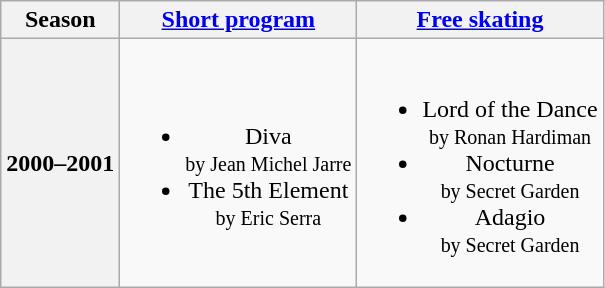<table class=wikitable style=text-align:center>
<tr>
<th>Season</th>
<th><a href='#'>Short program</a></th>
<th><a href='#'>Free skating</a></th>
</tr>
<tr>
<th>2000–2001 <br> </th>
<td><br><ul><li>Diva <br><small> by Jean Michel Jarre </small></li><li>The 5th Element <br><small> by Eric Serra </small></li></ul></td>
<td><br><ul><li>Lord of the Dance <br><small> by Ronan Hardiman </small></li><li>Nocturne <br><small> by Secret Garden </small></li><li>Adagio <br><small> by Secret Garden </small></li></ul></td>
</tr>
</table>
